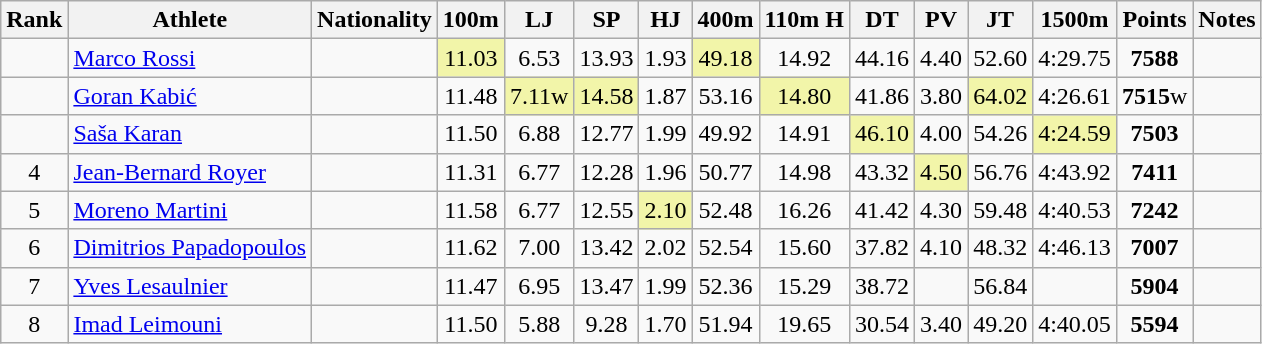<table class="wikitable sortable" style="text-align:center">
<tr>
<th>Rank</th>
<th>Athlete</th>
<th>Nationality</th>
<th>100m</th>
<th>LJ</th>
<th>SP</th>
<th>HJ</th>
<th>400m</th>
<th>110m H</th>
<th>DT</th>
<th>PV</th>
<th>JT</th>
<th>1500m</th>
<th>Points</th>
<th>Notes</th>
</tr>
<tr>
<td></td>
<td align=left><a href='#'>Marco Rossi</a></td>
<td align=left></td>
<td bgcolor=#F2F5A9>11.03</td>
<td>6.53</td>
<td>13.93</td>
<td>1.93</td>
<td bgcolor=#F2F5A9>49.18</td>
<td>14.92</td>
<td>44.16</td>
<td>4.40</td>
<td>52.60</td>
<td>4:29.75</td>
<td><strong>7588</strong></td>
<td></td>
</tr>
<tr>
<td></td>
<td align=left><a href='#'>Goran Kabić</a></td>
<td align=left></td>
<td>11.48</td>
<td bgcolor=#F2F5A9>7.11w</td>
<td bgcolor=#F2F5A9>14.58</td>
<td>1.87</td>
<td>53.16</td>
<td bgcolor=#F2F5A9>14.80</td>
<td>41.86</td>
<td>3.80</td>
<td bgcolor=#F2F5A9>64.02</td>
<td>4:26.61</td>
<td><strong>7515</strong>w</td>
<td></td>
</tr>
<tr>
<td></td>
<td align=left><a href='#'>Saša Karan</a></td>
<td align=left></td>
<td>11.50</td>
<td>6.88</td>
<td>12.77</td>
<td>1.99</td>
<td>49.92</td>
<td>14.91</td>
<td bgcolor=#F2F5A9>46.10</td>
<td>4.00</td>
<td>54.26</td>
<td bgcolor=#F2F5A9>4:24.59</td>
<td><strong>7503</strong></td>
<td></td>
</tr>
<tr>
<td>4</td>
<td align=left><a href='#'>Jean-Bernard Royer</a></td>
<td align=left></td>
<td>11.31</td>
<td>6.77</td>
<td>12.28</td>
<td>1.96</td>
<td>50.77</td>
<td>14.98</td>
<td>43.32</td>
<td bgcolor=#F2F5A9>4.50</td>
<td>56.76</td>
<td>4:43.92</td>
<td><strong>7411</strong></td>
<td></td>
</tr>
<tr>
<td>5</td>
<td align=left><a href='#'>Moreno Martini</a></td>
<td align=left></td>
<td>11.58</td>
<td>6.77</td>
<td>12.55</td>
<td bgcolor=#F2F5A9>2.10</td>
<td>52.48</td>
<td>16.26</td>
<td>41.42</td>
<td>4.30</td>
<td>59.48</td>
<td>4:40.53</td>
<td><strong>7242</strong></td>
<td></td>
</tr>
<tr>
<td>6</td>
<td align=left><a href='#'>Dimitrios Papadopoulos</a></td>
<td align=left></td>
<td>11.62</td>
<td>7.00</td>
<td>13.42</td>
<td>2.02</td>
<td>52.54</td>
<td>15.60</td>
<td>37.82</td>
<td>4.10</td>
<td>48.32</td>
<td>4:46.13</td>
<td><strong>7007</strong></td>
<td></td>
</tr>
<tr>
<td>7</td>
<td align=left><a href='#'>Yves Lesaulnier</a></td>
<td align=left></td>
<td>11.47</td>
<td>6.95</td>
<td>13.47</td>
<td>1.99</td>
<td>52.36</td>
<td>15.29</td>
<td>38.72</td>
<td></td>
<td>56.84</td>
<td></td>
<td><strong>5904</strong></td>
<td></td>
</tr>
<tr>
<td>8</td>
<td align=left><a href='#'>Imad Leimouni</a></td>
<td align=left></td>
<td>11.50</td>
<td>5.88</td>
<td>9.28</td>
<td>1.70</td>
<td>51.94</td>
<td>19.65</td>
<td>30.54</td>
<td>3.40</td>
<td>49.20</td>
<td>4:40.05</td>
<td><strong>5594</strong></td>
<td></td>
</tr>
</table>
